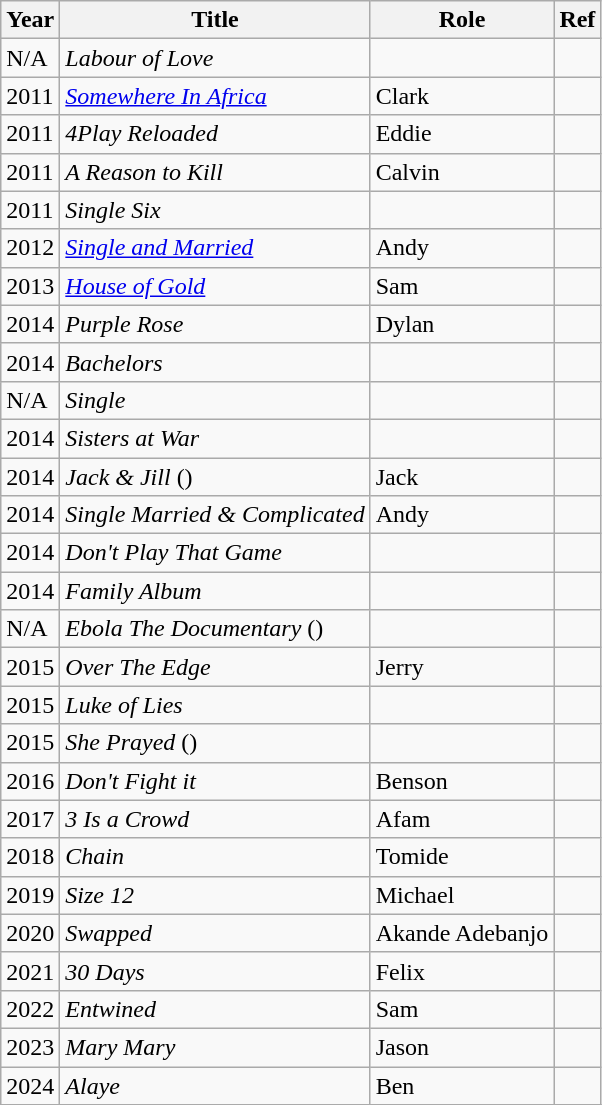<table class="wikitable">
<tr>
<th>Year</th>
<th>Title</th>
<th>Role</th>
<th>Ref</th>
</tr>
<tr>
<td>N/A</td>
<td><em>Labour of Love</em></td>
<td></td>
<td></td>
</tr>
<tr>
<td>2011</td>
<td><a href='#'><em>Somewhere In Africa</em></a></td>
<td>Clark</td>
<td></td>
</tr>
<tr>
<td>2011</td>
<td><em>4Play Reloaded</em></td>
<td>Eddie</td>
<td></td>
</tr>
<tr>
<td>2011</td>
<td><em>A Reason to Kill</em></td>
<td>Calvin</td>
<td></td>
</tr>
<tr>
<td>2011</td>
<td><em>Single Six</em></td>
<td></td>
<td></td>
</tr>
<tr>
<td>2012</td>
<td><em><a href='#'>Single and Married</a></em></td>
<td>Andy</td>
<td></td>
</tr>
<tr>
<td>2013</td>
<td><a href='#'><em>House of Gold</em></a></td>
<td>Sam</td>
<td></td>
</tr>
<tr>
<td>2014</td>
<td><em>Purple Rose</em></td>
<td>Dylan</td>
<td></td>
</tr>
<tr>
<td>2014</td>
<td><em>Bachelors</em></td>
<td></td>
<td></td>
</tr>
<tr>
<td>N/A</td>
<td><em>Single</em></td>
<td></td>
<td></td>
</tr>
<tr>
<td>2014</td>
<td><em>Sisters at War</em></td>
<td></td>
<td></td>
</tr>
<tr>
<td>2014</td>
<td><em>Jack & Jill</em> ()</td>
<td>Jack</td>
<td></td>
</tr>
<tr>
<td>2014</td>
<td><em>Single Married & Complicated</em></td>
<td>Andy</td>
<td></td>
</tr>
<tr>
<td>2014</td>
<td><em>Don't Play That Game</em></td>
<td></td>
<td></td>
</tr>
<tr>
<td>2014</td>
<td><em>Family Album</em></td>
<td></td>
<td></td>
</tr>
<tr>
<td>N/A</td>
<td><em>Ebola The Documentary</em> ()</td>
<td></td>
<td></td>
</tr>
<tr>
<td>2015</td>
<td><em>Over The Edge</em></td>
<td>Jerry</td>
<td></td>
</tr>
<tr>
<td>2015</td>
<td><em>Luke of Lies</em></td>
<td></td>
<td></td>
</tr>
<tr>
<td>2015</td>
<td><em>She Prayed</em> ()</td>
<td></td>
<td></td>
</tr>
<tr>
<td>2016</td>
<td><em>Don't Fight it</em></td>
<td>Benson</td>
<td></td>
</tr>
<tr>
<td>2017</td>
<td><em>3 Is a Crowd</em></td>
<td>Afam</td>
<td></td>
</tr>
<tr>
<td>2018</td>
<td><em>Chain</em></td>
<td>Tomide</td>
<td></td>
</tr>
<tr>
<td>2019</td>
<td><em>Size 12</em></td>
<td>Michael</td>
<td></td>
</tr>
<tr>
<td>2020</td>
<td><em>Swapped</em></td>
<td>Akande Adebanjo</td>
<td></td>
</tr>
<tr>
<td>2021</td>
<td><em>30 Days</em></td>
<td>Felix</td>
<td></td>
</tr>
<tr>
<td>2022</td>
<td><em>Entwined</em></td>
<td>Sam</td>
<td></td>
</tr>
<tr>
<td>2023</td>
<td><em>Mary Mary</em></td>
<td>Jason</td>
<td></td>
</tr>
<tr>
<td>2024</td>
<td><em>Alaye</em></td>
<td>Ben</td>
<td></td>
</tr>
<tr>
</tr>
</table>
